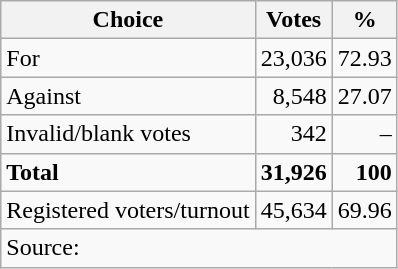<table class=wikitable style=text-align:right>
<tr>
<th>Choice</th>
<th>Votes</th>
<th>%</th>
</tr>
<tr>
<td align=left>For</td>
<td>23,036</td>
<td>72.93</td>
</tr>
<tr>
<td align=left>Against</td>
<td>8,548</td>
<td>27.07</td>
</tr>
<tr>
<td align=left>Invalid/blank votes</td>
<td>342</td>
<td>–</td>
</tr>
<tr>
<td align=left><strong>Total</strong></td>
<td><strong>31,926</strong></td>
<td><strong>100</strong></td>
</tr>
<tr>
<td align=left>Registered voters/turnout</td>
<td>45,634</td>
<td>69.96</td>
</tr>
<tr>
<td align=left colspan=3>Source: </td>
</tr>
</table>
